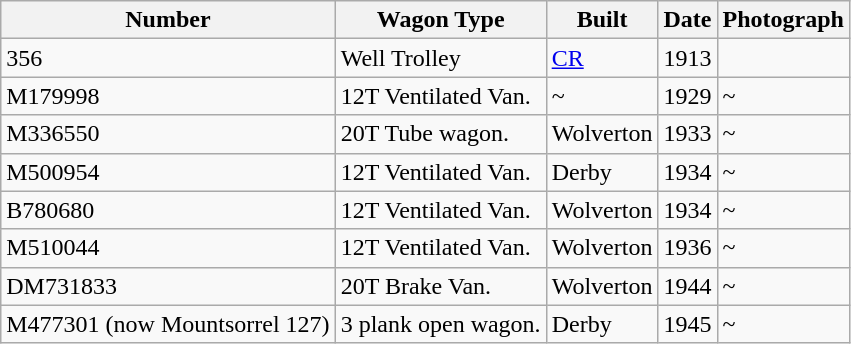<table class="wikitable">
<tr>
<th>Number</th>
<th>Wagon Type</th>
<th>Built</th>
<th>Date</th>
<th>Photograph</th>
</tr>
<tr>
<td>356 </td>
<td>Well Trolley</td>
<td><a href='#'>CR</a></td>
<td>1913</td>
<td></td>
</tr>
<tr>
<td>M179998</td>
<td>12T Ventilated Van.</td>
<td>~</td>
<td>1929</td>
<td>~</td>
</tr>
<tr>
<td>M336550</td>
<td>20T Tube wagon.</td>
<td>Wolverton</td>
<td>1933</td>
<td>~</td>
</tr>
<tr>
<td>M500954</td>
<td>12T Ventilated Van.</td>
<td>Derby</td>
<td>1934</td>
<td>~</td>
</tr>
<tr>
<td>B780680</td>
<td>12T Ventilated Van.</td>
<td>Wolverton</td>
<td>1934</td>
<td>~</td>
</tr>
<tr>
<td>M510044</td>
<td>12T Ventilated Van.</td>
<td>Wolverton</td>
<td>1936</td>
<td>~</td>
</tr>
<tr>
<td>DM731833</td>
<td>20T Brake Van.</td>
<td>Wolverton</td>
<td>1944</td>
<td>~</td>
</tr>
<tr>
<td>M477301 (now Mountsorrel 127)</td>
<td>3 plank open wagon.</td>
<td>Derby</td>
<td>1945</td>
<td>~</td>
</tr>
</table>
